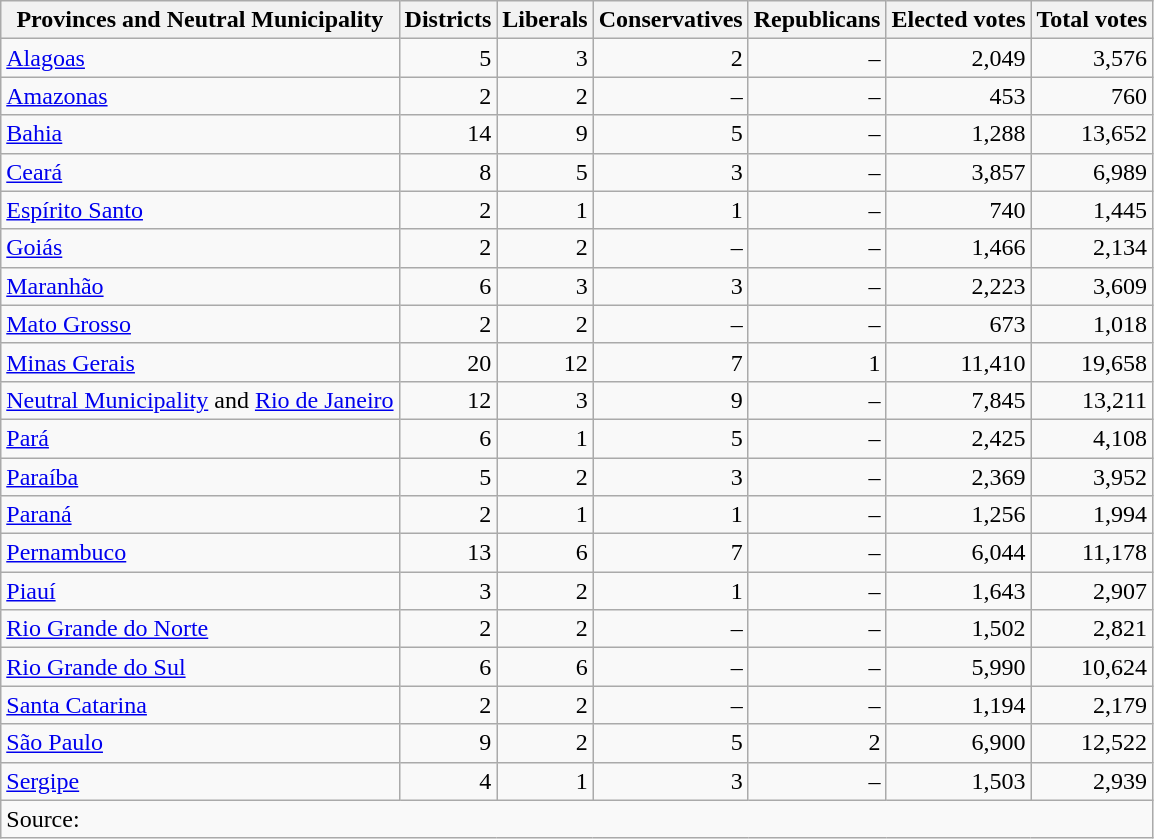<table class="wikitable sortable" style=text-align:right>
<tr>
<th>Provinces and Neutral Municipality</th>
<th>Districts</th>
<th>Liberals</th>
<th>Conservatives</th>
<th>Republicans</th>
<th>Elected votes</th>
<th>Total votes</th>
</tr>
<tr>
<td align=left><a href='#'>Alagoas</a></td>
<td>5</td>
<td>3</td>
<td>2</td>
<td>–</td>
<td>2,049</td>
<td>3,576</td>
</tr>
<tr>
<td align=left><a href='#'>Amazonas</a></td>
<td>2</td>
<td>2</td>
<td>–</td>
<td>–</td>
<td>453</td>
<td>760</td>
</tr>
<tr>
<td align=left><a href='#'>Bahia</a></td>
<td>14</td>
<td>9</td>
<td>5</td>
<td>–</td>
<td>1,288</td>
<td>13,652</td>
</tr>
<tr>
<td align=left><a href='#'>Ceará</a></td>
<td>8</td>
<td>5</td>
<td>3</td>
<td>–</td>
<td>3,857</td>
<td>6,989</td>
</tr>
<tr>
<td align=left><a href='#'>Espírito Santo</a></td>
<td>2</td>
<td>1</td>
<td>1</td>
<td>–</td>
<td>740</td>
<td>1,445</td>
</tr>
<tr>
<td align=left><a href='#'>Goiás</a></td>
<td>2</td>
<td>2</td>
<td>–</td>
<td>–</td>
<td>1,466</td>
<td>2,134</td>
</tr>
<tr>
<td align=left><a href='#'>Maranhão</a></td>
<td>6</td>
<td>3</td>
<td>3</td>
<td>–</td>
<td>2,223</td>
<td>3,609</td>
</tr>
<tr>
<td align=left><a href='#'>Mato Grosso</a></td>
<td>2</td>
<td>2</td>
<td>–</td>
<td>–</td>
<td>673</td>
<td>1,018</td>
</tr>
<tr>
<td align=left><a href='#'>Minas Gerais</a></td>
<td>20</td>
<td>12</td>
<td>7</td>
<td>1</td>
<td>11,410</td>
<td>19,658</td>
</tr>
<tr>
<td align=left><a href='#'>Neutral Municipality</a> and <a href='#'>Rio de Janeiro</a></td>
<td>12</td>
<td>3</td>
<td>9</td>
<td>–</td>
<td>7,845</td>
<td>13,211</td>
</tr>
<tr>
<td align=left><a href='#'>Pará</a></td>
<td>6</td>
<td>1</td>
<td>5</td>
<td>–</td>
<td>2,425</td>
<td>4,108</td>
</tr>
<tr>
<td align=left><a href='#'>Paraíba</a></td>
<td>5</td>
<td>2</td>
<td>3</td>
<td>–</td>
<td>2,369</td>
<td>3,952</td>
</tr>
<tr>
<td align=left><a href='#'>Paraná</a></td>
<td>2</td>
<td>1</td>
<td>1</td>
<td>–</td>
<td>1,256</td>
<td>1,994</td>
</tr>
<tr>
<td align=left><a href='#'>Pernambuco</a></td>
<td>13</td>
<td>6</td>
<td>7</td>
<td>–</td>
<td>6,044</td>
<td>11,178</td>
</tr>
<tr>
<td align=left><a href='#'>Piauí</a></td>
<td>3</td>
<td>2</td>
<td>1</td>
<td>–</td>
<td>1,643</td>
<td>2,907</td>
</tr>
<tr>
<td align=left><a href='#'>Rio Grande do Norte</a></td>
<td>2</td>
<td>2</td>
<td>–</td>
<td>–</td>
<td>1,502</td>
<td>2,821</td>
</tr>
<tr>
<td align=left><a href='#'>Rio Grande do Sul</a></td>
<td>6</td>
<td>6</td>
<td>–</td>
<td>–</td>
<td>5,990</td>
<td>10,624</td>
</tr>
<tr>
<td align=left><a href='#'>Santa Catarina</a></td>
<td>2</td>
<td>2</td>
<td>–</td>
<td>–</td>
<td>1,194</td>
<td>2,179</td>
</tr>
<tr>
<td align=left><a href='#'>São Paulo</a></td>
<td>9</td>
<td>2</td>
<td>5</td>
<td>2</td>
<td>6,900</td>
<td>12,522</td>
</tr>
<tr>
<td align=left><a href='#'>Sergipe</a></td>
<td>4</td>
<td>1</td>
<td>3</td>
<td>–</td>
<td>1,503</td>
<td>2,939</td>
</tr>
<tr class=sortbottom>
<td align=left colspan="7">Source: </td>
</tr>
</table>
